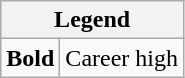<table class="wikitable mw-collapsible mw-collapsed">
<tr>
<th colspan="2">Legend</th>
</tr>
<tr>
<td><strong>Bold</strong></td>
<td>Career high</td>
</tr>
</table>
